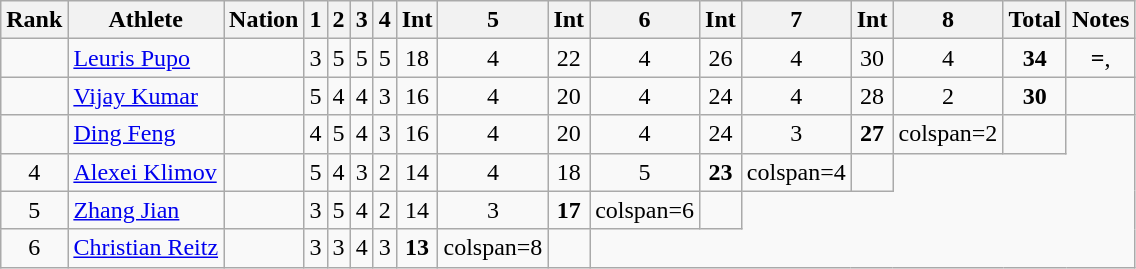<table class="wikitable sortable" style="text-align:center">
<tr>
<th>Rank</th>
<th>Athlete</th>
<th>Nation</th>
<th>1</th>
<th>2</th>
<th>3</th>
<th>4</th>
<th>Int</th>
<th>5</th>
<th>Int</th>
<th>6</th>
<th>Int</th>
<th>7</th>
<th>Int</th>
<th>8</th>
<th>Total</th>
<th>Notes</th>
</tr>
<tr>
<td></td>
<td align=left><a href='#'>Leuris Pupo</a></td>
<td align=left></td>
<td>3</td>
<td>5</td>
<td>5</td>
<td>5</td>
<td>18</td>
<td>4</td>
<td>22</td>
<td>4</td>
<td>26</td>
<td>4</td>
<td>30</td>
<td>4</td>
<td><strong>34</strong></td>
<td><strong>=</strong>, </td>
</tr>
<tr>
<td></td>
<td align=left><a href='#'>Vijay Kumar</a></td>
<td align=left></td>
<td>5</td>
<td>4</td>
<td>4</td>
<td>3</td>
<td>16</td>
<td>4</td>
<td>20</td>
<td>4</td>
<td>24</td>
<td>4</td>
<td>28</td>
<td>2</td>
<td><strong>30</strong></td>
<td></td>
</tr>
<tr>
<td></td>
<td align=left><a href='#'>Ding Feng</a></td>
<td align=left></td>
<td>4</td>
<td>5</td>
<td>4</td>
<td>3</td>
<td>16</td>
<td>4</td>
<td>20</td>
<td>4</td>
<td>24</td>
<td>3</td>
<td><strong>27</strong></td>
<td>colspan=2 </td>
<td></td>
</tr>
<tr>
<td>4</td>
<td align=left><a href='#'>Alexei Klimov</a></td>
<td align=left></td>
<td>5</td>
<td>4</td>
<td>3</td>
<td>2</td>
<td>14</td>
<td>4</td>
<td>18</td>
<td>5</td>
<td><strong>23</strong></td>
<td>colspan=4 </td>
<td></td>
</tr>
<tr>
<td>5</td>
<td align=left><a href='#'>Zhang Jian</a></td>
<td align=left></td>
<td>3</td>
<td>5</td>
<td>4</td>
<td>2</td>
<td>14</td>
<td>3</td>
<td><strong>17</strong></td>
<td>colspan=6 </td>
<td></td>
</tr>
<tr>
<td>6</td>
<td align=left><a href='#'>Christian Reitz</a></td>
<td align=left></td>
<td>3</td>
<td>3</td>
<td>4</td>
<td>3</td>
<td><strong>13</strong></td>
<td>colspan=8 </td>
<td></td>
</tr>
</table>
